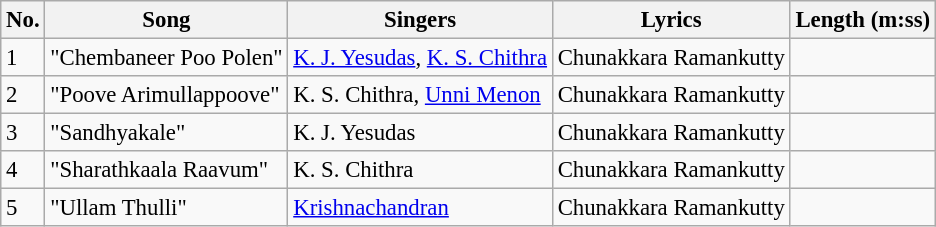<table class="wikitable" style="font-size:95%;">
<tr>
<th>No.</th>
<th>Song</th>
<th>Singers</th>
<th>Lyrics</th>
<th>Length (m:ss)</th>
</tr>
<tr>
<td>1</td>
<td>"Chembaneer Poo Polen"</td>
<td><a href='#'>K. J. Yesudas</a>, <a href='#'>K. S. Chithra</a></td>
<td>Chunakkara Ramankutty</td>
<td></td>
</tr>
<tr>
<td>2</td>
<td>"Poove Arimullappoove"</td>
<td>K. S. Chithra, <a href='#'>Unni Menon</a></td>
<td>Chunakkara Ramankutty</td>
<td></td>
</tr>
<tr>
<td>3</td>
<td>"Sandhyakale"</td>
<td>K. J. Yesudas</td>
<td>Chunakkara Ramankutty</td>
<td></td>
</tr>
<tr>
<td>4</td>
<td>"Sharathkaala Raavum"</td>
<td>K. S. Chithra</td>
<td>Chunakkara Ramankutty</td>
<td></td>
</tr>
<tr>
<td>5</td>
<td>"Ullam Thulli"</td>
<td><a href='#'>Krishnachandran</a></td>
<td>Chunakkara Ramankutty</td>
<td></td>
</tr>
</table>
